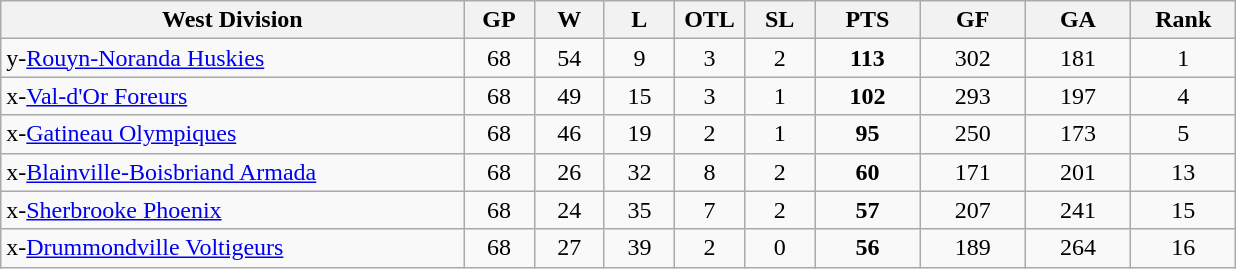<table class="wikitable" style="text-align:center">
<tr>
<th bgcolor="#DDDDFF" width="33%">West Division</th>
<th bgcolor="#DDDDFF" width="5%">GP</th>
<th bgcolor="#DDDDFF" width="5%">W</th>
<th bgcolor="#DDDDFF" width="5%">L</th>
<th bgcolor="#DDDDFF" width="5%">OTL</th>
<th bgcolor="#DDDDFF" width="5%">SL</th>
<th bgcolor="#DDDDFF" width="7.5%">PTS</th>
<th bgcolor="#DDDDFF" width="7.5%">GF</th>
<th bgcolor="#DDDDFF" width="7.5%">GA</th>
<th bgcolor="#DDDDFF" width="7.5%">Rank</th>
</tr>
<tr>
<td align=left>y-<a href='#'>Rouyn-Noranda Huskies</a></td>
<td>68</td>
<td>54</td>
<td>9</td>
<td>3</td>
<td>2</td>
<td><strong>113</strong></td>
<td>302</td>
<td>181</td>
<td>1</td>
</tr>
<tr>
<td align=left>x-<a href='#'>Val-d'Or Foreurs</a></td>
<td>68</td>
<td>49</td>
<td>15</td>
<td>3</td>
<td>1</td>
<td><strong>102</strong></td>
<td>293</td>
<td>197</td>
<td>4</td>
</tr>
<tr>
<td align=left>x-<a href='#'>Gatineau Olympiques</a></td>
<td>68</td>
<td>46</td>
<td>19</td>
<td>2</td>
<td>1</td>
<td><strong>95</strong></td>
<td>250</td>
<td>173</td>
<td>5</td>
</tr>
<tr>
<td align=left>x-<a href='#'>Blainville-Boisbriand Armada</a></td>
<td>68</td>
<td>26</td>
<td>32</td>
<td>8</td>
<td>2</td>
<td><strong>60</strong></td>
<td>171</td>
<td>201</td>
<td>13</td>
</tr>
<tr>
<td align=left>x-<a href='#'>Sherbrooke Phoenix</a></td>
<td>68</td>
<td>24</td>
<td>35</td>
<td>7</td>
<td>2</td>
<td><strong>57</strong></td>
<td>207</td>
<td>241</td>
<td>15</td>
</tr>
<tr>
<td align=left>x-<a href='#'>Drummondville Voltigeurs</a></td>
<td>68</td>
<td>27</td>
<td>39</td>
<td>2</td>
<td>0</td>
<td><strong>56</strong></td>
<td>189</td>
<td>264</td>
<td>16</td>
</tr>
</table>
